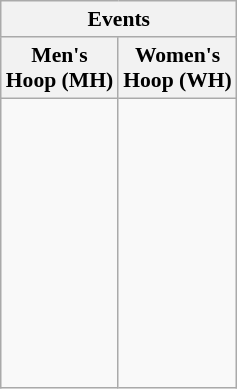<table class="wikitable" style="font-size: 90%; height: 65px;">
<tr>
<th colspan=2>Events</th>
</tr>
<tr style="text-align: center;">
<th>Men's<br>Hoop (MH)</th>
<th>Women's<br>Hoop (WH)</th>
</tr>
<tr>
<td style=text-align:left><br><br><br><br><br><br><br><br><br><br><br></td>
<td style=text-align:left><br><br><br><br><br><br><br></td>
</tr>
</table>
